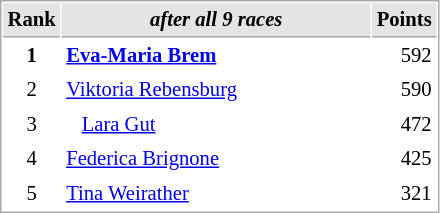<table cellspacing="1" cellpadding="3" style="border:1px solid #aaa; font-size:86%;">
<tr style="background:#e4e4e4;">
<th style="border-bottom:1px solid #aaa; width:10px;">Rank</th>
<th style="border-bottom:1px solid #aaa; width:200px; white-space:nowrap;"><em>after all 9 races</em> </th>
<th style="border-bottom:1px solid #aaa; width:20px;">Points</th>
</tr>
<tr>
<td style="text-align:center;"><strong>1</strong></td>
<td> <strong><a href='#'>Eva-Maria Brem</a> </strong></td>
<td align="right">592</td>
</tr>
<tr>
<td style="text-align:center;">2</td>
<td style="white-space:nowrap;"> <a href='#'>Viktoria Rebensburg</a></td>
<td align="right">590</td>
</tr>
<tr>
<td style="text-align:center;">3</td>
<td>   <a href='#'>Lara Gut</a></td>
<td align="right">472</td>
</tr>
<tr>
<td style="text-align:center;">4</td>
<td> <a href='#'>Federica Brignone</a></td>
<td align="right">425</td>
</tr>
<tr>
<td style="text-align:center;">5</td>
<td> <a href='#'>Tina Weirather</a></td>
<td align="right">321</td>
</tr>
</table>
